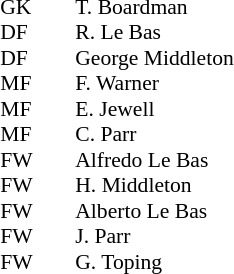<table cellspacing="0" cellpadding="0" style="font-size:90%; margin:0.2em auto;">
<tr>
<th width="25"></th>
<th width="25"></th>
</tr>
<tr>
<td>GK</td>
<td></td>
<td> T. Boardman</td>
</tr>
<tr>
<td>DF</td>
<td></td>
<td> R. Le Bas</td>
</tr>
<tr>
<td>DF</td>
<td></td>
<td> George Middleton</td>
</tr>
<tr>
<td>MF</td>
<td></td>
<td> F. Warner</td>
</tr>
<tr>
<td>MF</td>
<td></td>
<td> E. Jewell</td>
</tr>
<tr>
<td>MF</td>
<td></td>
<td> C. Parr</td>
</tr>
<tr>
<td>FW</td>
<td></td>
<td> Alfredo Le Bas</td>
</tr>
<tr>
<td>FW</td>
<td></td>
<td> H. Middleton</td>
</tr>
<tr>
<td>FW</td>
<td></td>
<td> Alberto Le Bas</td>
</tr>
<tr>
<td>FW</td>
<td></td>
<td> J. Parr</td>
</tr>
<tr>
<td>FW</td>
<td></td>
<td> G. Toping</td>
</tr>
</table>
